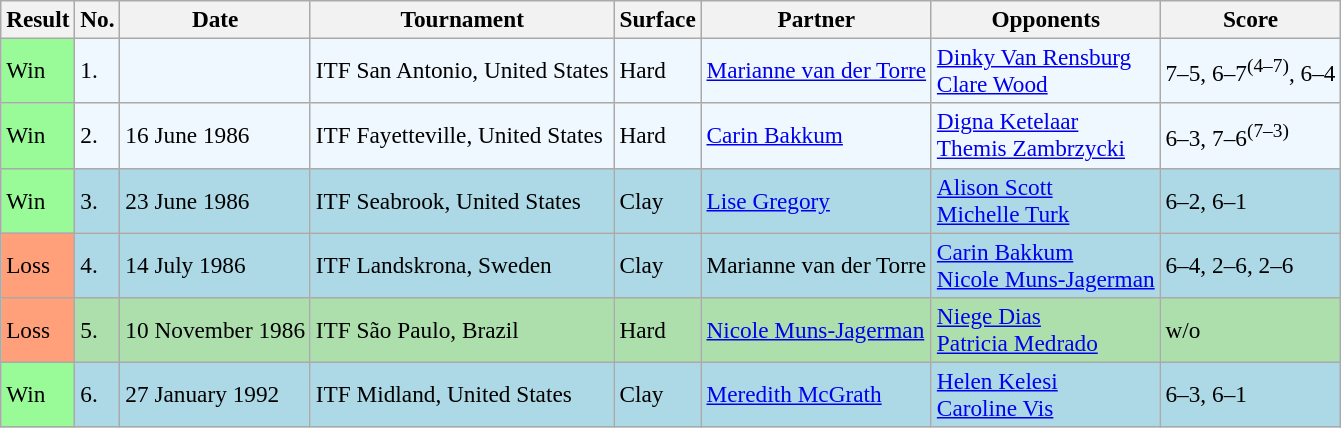<table class="sortable wikitable" style="font-size:97%;">
<tr>
<th>Result</th>
<th>No.</th>
<th>Date</th>
<th>Tournament</th>
<th>Surface</th>
<th>Partner</th>
<th>Opponents</th>
<th class="unsortable">Score</th>
</tr>
<tr style="background:#f0f8ff;">
<td style="background:#98fb98;">Win</td>
<td>1.</td>
<td></td>
<td>ITF San Antonio, United States</td>
<td>Hard</td>
<td> <a href='#'>Marianne van der Torre</a></td>
<td> <a href='#'>Dinky Van Rensburg</a> <br>  <a href='#'>Clare Wood</a></td>
<td>7–5, 6–7<sup>(4–7)</sup>, 6–4</td>
</tr>
<tr style="background:#f0f8ff;">
<td style="background:#98fb98;">Win</td>
<td>2.</td>
<td>16 June 1986</td>
<td>ITF Fayetteville, United States</td>
<td>Hard</td>
<td> <a href='#'>Carin Bakkum</a></td>
<td> <a href='#'>Digna Ketelaar</a> <br>  <a href='#'>Themis Zambrzycki</a></td>
<td>6–3, 7–6<sup>(7–3)</sup></td>
</tr>
<tr style="background:lightblue;">
<td style="background:#98fb98;">Win</td>
<td>3.</td>
<td>23 June 1986</td>
<td>ITF Seabrook, United States</td>
<td>Clay</td>
<td> <a href='#'>Lise Gregory</a></td>
<td> <a href='#'>Alison Scott</a> <br>  <a href='#'>Michelle Turk</a></td>
<td>6–2, 6–1</td>
</tr>
<tr style="background:lightblue;">
<td style="background:#ffa07a;">Loss</td>
<td>4.</td>
<td>14 July 1986</td>
<td>ITF Landskrona, Sweden</td>
<td>Clay</td>
<td> Marianne van der Torre</td>
<td> <a href='#'>Carin Bakkum</a> <br>  <a href='#'>Nicole Muns-Jagerman</a></td>
<td>6–4, 2–6, 2–6</td>
</tr>
<tr style="background:#addfad;">
<td style="background:#ffa07a;">Loss</td>
<td>5.</td>
<td>10 November 1986</td>
<td>ITF São Paulo, Brazil</td>
<td>Hard</td>
<td> <a href='#'>Nicole Muns-Jagerman</a></td>
<td> <a href='#'>Niege Dias</a> <br>  <a href='#'>Patricia Medrado</a></td>
<td>w/o</td>
</tr>
<tr style="background:lightblue;">
<td style="background:#98fb98;">Win</td>
<td>6.</td>
<td>27 January 1992</td>
<td>ITF Midland, United States</td>
<td>Clay</td>
<td> <a href='#'>Meredith McGrath</a></td>
<td> <a href='#'>Helen Kelesi</a> <br>  <a href='#'>Caroline Vis</a></td>
<td>6–3, 6–1</td>
</tr>
</table>
